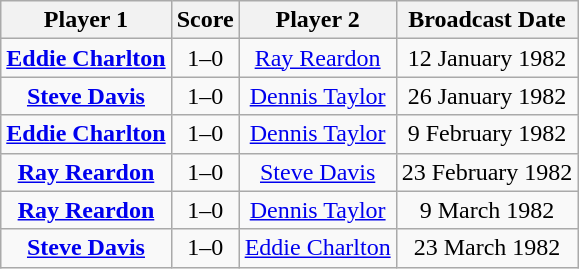<table class="wikitable" style="text-align: center">
<tr>
<th>Player 1</th>
<th>Score</th>
<th>Player 2</th>
<th>Broadcast Date</th>
</tr>
<tr>
<td> <strong><a href='#'>Eddie Charlton</a></strong></td>
<td>1–0</td>
<td> <a href='#'>Ray Reardon</a></td>
<td>12 January 1982</td>
</tr>
<tr>
<td> <strong><a href='#'>Steve Davis</a></strong></td>
<td>1–0</td>
<td> <a href='#'>Dennis Taylor</a></td>
<td>26 January 1982</td>
</tr>
<tr>
<td> <strong><a href='#'>Eddie Charlton</a></strong></td>
<td>1–0</td>
<td> <a href='#'>Dennis Taylor</a></td>
<td>9 February 1982</td>
</tr>
<tr>
<td> <strong><a href='#'>Ray Reardon</a></strong></td>
<td>1–0</td>
<td> <a href='#'>Steve Davis</a></td>
<td>23 February 1982</td>
</tr>
<tr>
<td> <strong><a href='#'>Ray Reardon</a></strong></td>
<td>1–0</td>
<td> <a href='#'>Dennis Taylor</a></td>
<td>9 March 1982</td>
</tr>
<tr>
<td> <strong><a href='#'>Steve Davis</a></strong></td>
<td>1–0</td>
<td> <a href='#'>Eddie Charlton</a></td>
<td>23 March 1982</td>
</tr>
</table>
